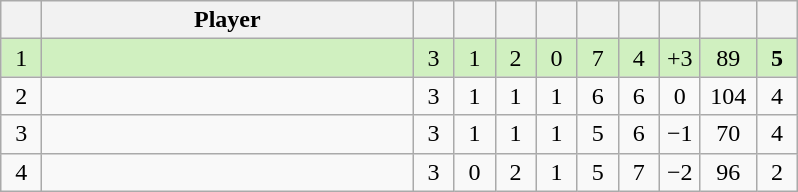<table class="wikitable" style="text-align:center; margin: 1em auto 1em auto, align:left">
<tr>
<th width=20></th>
<th width=240>Player</th>
<th width=20></th>
<th width=20></th>
<th width=20></th>
<th width=20></th>
<th width=20></th>
<th width=20></th>
<th width=20></th>
<th width=30></th>
<th width=20></th>
</tr>
<tr style="background:#D0F0C0;">
<td>1</td>
<td align=left></td>
<td>3</td>
<td>1</td>
<td>2</td>
<td>0</td>
<td>7</td>
<td>4</td>
<td>+3</td>
<td>89</td>
<td><strong>5</strong></td>
</tr>
<tr style=>
<td>2</td>
<td align=left></td>
<td>3</td>
<td>1</td>
<td>1</td>
<td>1</td>
<td>6</td>
<td>6</td>
<td>0</td>
<td>104</td>
<td>4</td>
</tr>
<tr style=>
<td>3</td>
<td align=left></td>
<td>3</td>
<td>1</td>
<td>1</td>
<td>1</td>
<td>5</td>
<td>6</td>
<td>−1</td>
<td>70</td>
<td>4</td>
</tr>
<tr style=>
<td>4</td>
<td align=left></td>
<td>3</td>
<td>0</td>
<td>2</td>
<td>1</td>
<td>5</td>
<td>7</td>
<td>−2</td>
<td>96</td>
<td>2</td>
</tr>
</table>
